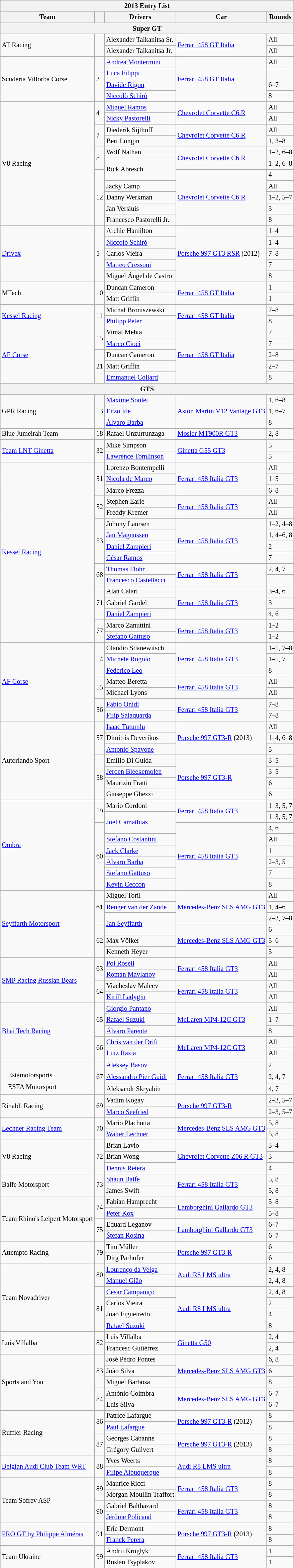<table class="wikitable" style="font-size:85%">
<tr>
<th colspan=5>2013 Entry List</th>
</tr>
<tr>
<th>Team</th>
<th></th>
<th>Drivers</th>
<th>Car</th>
<th>Rounds</th>
</tr>
<tr>
<th colspan=5>Super GT</th>
</tr>
<tr>
<td rowspan=2> AT Racing</td>
<td rowspan=2>1</td>
<td> Alexander Talkanitsa Sr.</td>
<td rowspan=2><a href='#'>Ferrari 458 GT Italia</a></td>
<td>All</td>
</tr>
<tr>
<td> Alexander Talkanitsa Jr.</td>
<td>All</td>
</tr>
<tr>
<td rowspan=4> Scuderia Villorba Corse</td>
<td rowspan=4>3</td>
<td> <a href='#'>Andrea Montermini</a></td>
<td rowspan=4><a href='#'>Ferrari 458 GT Italia</a></td>
<td>All</td>
</tr>
<tr>
<td> <a href='#'>Luca Filippi</a></td>
<td></td>
</tr>
<tr>
<td> <a href='#'>Davide Rigon</a></td>
<td>6–7</td>
</tr>
<tr>
<td> <a href='#'>Niccolò Schirò</a></td>
<td>8</td>
</tr>
<tr>
<td rowspan=11> V8 Racing</td>
<td rowspan=2>4</td>
<td> <a href='#'>Miguel Ramos</a></td>
<td rowspan=2><a href='#'>Chevrolet Corvette C6.R</a></td>
<td>All</td>
</tr>
<tr>
<td> <a href='#'>Nicky Pastorelli</a></td>
<td>All</td>
</tr>
<tr>
<td rowspan=2>7</td>
<td> Diederik Sijthoff</td>
<td rowspan=2><a href='#'>Chevrolet Corvette C6.R</a></td>
<td>All</td>
</tr>
<tr>
<td> Bert Longin</td>
<td>1, 3–8</td>
</tr>
<tr>
<td rowspan=2>8</td>
<td> Wolf Nathan</td>
<td rowspan=2><a href='#'>Chevrolet Corvette C6.R</a></td>
<td>1–2, 6–8</td>
</tr>
<tr>
<td rowspan=2> Rick Abresch</td>
<td>1–2, 6–8</td>
</tr>
<tr>
<td rowspan=5>12</td>
<td rowspan=5><a href='#'>Chevrolet Corvette C6.R</a></td>
<td>4</td>
</tr>
<tr>
<td> Jacky Camp</td>
<td>All</td>
</tr>
<tr>
<td> Danny Werkman</td>
<td>1–2, 5–7</td>
</tr>
<tr>
<td> Jan Versluis</td>
<td>3</td>
</tr>
<tr>
<td> Francesco Pastorelli Jr.</td>
<td>8</td>
</tr>
<tr>
<td rowspan=5> <a href='#'>Drivex</a></td>
<td rowspan=5>5</td>
<td> Archie Hamilton</td>
<td rowspan=5><a href='#'>Porsche 997 GT3 RSR</a> (2012)</td>
<td>1–4</td>
</tr>
<tr>
<td> <a href='#'>Niccolò Schirò</a></td>
<td>1–4</td>
</tr>
<tr>
<td> Carlos Vieira</td>
<td>7–8</td>
</tr>
<tr>
<td> <a href='#'>Matteo Cressoni</a></td>
<td>7</td>
</tr>
<tr>
<td> Miguel Ángel de Castro</td>
<td>8</td>
</tr>
<tr>
<td rowspan=2> MTech</td>
<td rowspan=2>10</td>
<td> Duncan Cameron</td>
<td rowspan=2><a href='#'>Ferrari 458 GT Italia</a></td>
<td>1</td>
</tr>
<tr>
<td> Matt Griffin</td>
<td>1</td>
</tr>
<tr>
<td rowspan=2> <a href='#'>Kessel Racing</a></td>
<td rowspan=2>11</td>
<td> Michał Broniszewski</td>
<td rowspan=2><a href='#'>Ferrari 458 GT Italia</a></td>
<td>7–8</td>
</tr>
<tr>
<td> <a href='#'>Philipp Peter</a></td>
<td>8</td>
</tr>
<tr>
<td rowspan=5> <a href='#'>AF Corse</a></td>
<td rowspan=2>15</td>
<td> Vimal Mehta</td>
<td rowspan=5><a href='#'>Ferrari 458 GT Italia</a></td>
<td>7</td>
</tr>
<tr>
<td> <a href='#'>Marco Cioci</a></td>
<td>7</td>
</tr>
<tr>
<td rowspan=3>21</td>
<td> Duncan Cameron</td>
<td>2–8</td>
</tr>
<tr>
<td> Matt Griffin</td>
<td>2–7</td>
</tr>
<tr>
<td> <a href='#'>Emmanuel Collard</a></td>
<td>8</td>
</tr>
<tr>
<th colspan=5>GTS</th>
</tr>
<tr>
<td rowspan=3> GPR Racing</td>
<td rowspan=3>13</td>
<td> <a href='#'>Maxime Soulet</a></td>
<td rowspan=3><a href='#'>Aston Martin V12 Vantage GT3</a></td>
<td>1, 6–8</td>
</tr>
<tr>
<td> <a href='#'>Enzo Ide</a></td>
<td>1, 6–7</td>
</tr>
<tr>
<td> <a href='#'>Álvaro Barba</a></td>
<td>8</td>
</tr>
<tr>
<td> Blue Jumeirah Team</td>
<td>18</td>
<td> Rafael Unzurrunzaga</td>
<td><a href='#'>Mosler MT900R GT3</a></td>
<td>2, 8</td>
</tr>
<tr>
<td rowspan=2> <a href='#'>Team LNT Ginetta</a></td>
<td rowspan=2>32</td>
<td> Mike Simpson</td>
<td rowspan=2><a href='#'>Ginetta G55 GT3</a></td>
<td>5</td>
</tr>
<tr>
<td> <a href='#'>Lawrence Tomlinson</a></td>
<td>5</td>
</tr>
<tr>
<td rowspan=16> <a href='#'>Kessel Racing</a></td>
<td rowspan=3>51</td>
<td> Lorenzo Bontempelli</td>
<td rowspan=3><a href='#'>Ferrari 458 Italia GT3</a></td>
<td>All</td>
</tr>
<tr>
<td> <a href='#'>Nicola de Marco</a></td>
<td>1–5</td>
</tr>
<tr>
<td> Marco Frezza</td>
<td>6–8</td>
</tr>
<tr>
<td rowspan=2>52</td>
<td> Stephen Earle</td>
<td rowspan=2><a href='#'>Ferrari 458 Italia GT3</a></td>
<td>All</td>
</tr>
<tr>
<td> Freddy Kremer</td>
<td>All</td>
</tr>
<tr>
<td rowspan=4>53</td>
<td> Johnny Laursen</td>
<td rowspan=4><a href='#'>Ferrari 458 Italia GT3</a></td>
<td>1–2, 4–8</td>
</tr>
<tr>
<td> <a href='#'>Jan Magnussen</a></td>
<td>1, 4–6, 8</td>
</tr>
<tr>
<td> <a href='#'>Daniel Zampieri</a></td>
<td>2</td>
</tr>
<tr>
<td> <a href='#'>César Ramos</a></td>
<td>7</td>
</tr>
<tr>
<td rowspan=2>68</td>
<td> <a href='#'>Thomas Flohr</a></td>
<td rowspan=2><a href='#'>Ferrari 458 Italia GT3</a></td>
<td>2, 4, 7</td>
</tr>
<tr>
<td> <a href='#'>Francesco Castellacci</a></td>
<td></td>
</tr>
<tr>
<td rowspan=3>71</td>
<td> Alan Calari</td>
<td rowspan=3><a href='#'>Ferrari 458 Italia GT3</a></td>
<td>3–4, 6</td>
</tr>
<tr>
<td> Gabriel Gardel</td>
<td>3</td>
</tr>
<tr>
<td> <a href='#'>Daniel Zampieri</a></td>
<td>4, 6</td>
</tr>
<tr>
<td rowspan=2>77</td>
<td> Marco Zanuttini</td>
<td rowspan=2><a href='#'>Ferrari 458 Italia GT3</a></td>
<td>1–2</td>
</tr>
<tr>
<td> <a href='#'>Stefano Gattuso</a></td>
<td>1–2</td>
</tr>
<tr>
<td rowspan=7> <a href='#'>AF Corse</a></td>
<td rowspan=3>54</td>
<td> Claudio Sdanewitsch</td>
<td rowspan=3><a href='#'>Ferrari 458 Italia GT3</a></td>
<td>1–5, 7–8</td>
</tr>
<tr>
<td> <a href='#'>Michele Rugolo</a></td>
<td>1–5, 7</td>
</tr>
<tr>
<td> <a href='#'>Federico Leo</a></td>
<td>8</td>
</tr>
<tr>
<td rowspan=2>55</td>
<td> Matteo Beretta</td>
<td rowspan=2><a href='#'>Ferrari 458 Italia GT3</a></td>
<td>All</td>
</tr>
<tr>
<td> Michael Lyons</td>
<td>All</td>
</tr>
<tr>
<td rowspan=2>56</td>
<td> <a href='#'>Fabio Onidi</a></td>
<td rowspan=2><a href='#'>Ferrari 458 Italia GT3</a></td>
<td>7–8</td>
</tr>
<tr>
<td> <a href='#'>Filip Salaquarda</a></td>
<td>7–8</td>
</tr>
<tr>
<td rowspan=7> Autorlando Sport</td>
<td rowspan=3>57</td>
<td> <a href='#'>Isaac Tutumlu</a></td>
<td rowspan=3><a href='#'>Porsche 997 GT3-R</a> (2013)</td>
<td>All</td>
</tr>
<tr>
<td> Dimitris Deverikos</td>
<td>1–4, 6–8</td>
</tr>
<tr>
<td> <a href='#'>Antonio Spavone</a></td>
<td>5</td>
</tr>
<tr>
<td rowspan=4>58</td>
<td> Emilio Di Guida</td>
<td rowspan=4><a href='#'>Porsche 997 GT3-R</a></td>
<td>3–5</td>
</tr>
<tr>
<td> <a href='#'>Jeroen Bleekemolen</a></td>
<td>3–5</td>
</tr>
<tr>
<td> Maurizio Fratti</td>
<td>6</td>
</tr>
<tr>
<td> Giuseppe Ghezzi</td>
<td>6</td>
</tr>
<tr>
<td rowspan=8> <a href='#'>Ombra</a></td>
<td rowspan=2>59</td>
<td> Mario Cordoni</td>
<td rowspan=2><a href='#'>Ferrari 458 Italia GT3</a></td>
<td>1–3, 5, 7</td>
</tr>
<tr>
<td rowspan=2> <a href='#'>Joel Camathias</a></td>
<td>1–3, 5, 7</td>
</tr>
<tr>
<td rowspan=6>60</td>
<td rowspan=6><a href='#'>Ferrari 458 Italia GT3</a></td>
<td>4, 6</td>
</tr>
<tr>
<td> <a href='#'>Stefano Costantini</a></td>
<td>All</td>
</tr>
<tr>
<td> <a href='#'>Jack Clarke</a></td>
<td>1</td>
</tr>
<tr>
<td> <a href='#'>Alvaro Barba</a></td>
<td>2–3, 5</td>
</tr>
<tr>
<td> <a href='#'>Stefano Gattuso</a></td>
<td>7</td>
</tr>
<tr>
<td> <a href='#'>Kevin Ceccon</a></td>
<td>8</td>
</tr>
<tr>
<td rowspan=6> <a href='#'>Seyffarth Motorsport</a></td>
<td rowspan=3>61</td>
<td> Miguel Toril</td>
<td rowspan=3><a href='#'>Mercedes-Benz SLS AMG GT3</a></td>
<td>All</td>
</tr>
<tr>
<td> <a href='#'>Renger van der Zande</a></td>
<td>1, 4–6</td>
</tr>
<tr>
<td rowspan=2> <a href='#'>Jan Seyffarth</a></td>
<td>2–3, 7–8</td>
</tr>
<tr>
<td rowspan=3>62</td>
<td rowspan=3><a href='#'>Mercedes-Benz SLS AMG GT3</a></td>
<td>6</td>
</tr>
<tr>
<td> Max Völker</td>
<td>5–6</td>
</tr>
<tr>
<td> Kenneth Heyer</td>
<td>5</td>
</tr>
<tr>
<td rowspan=4> <a href='#'>SMP Racing Russian Bears</a></td>
<td rowspan=2>63</td>
<td> <a href='#'>Pol Rosell</a></td>
<td rowspan=2><a href='#'>Ferrari 458 Italia GT3</a></td>
<td>All</td>
</tr>
<tr>
<td> <a href='#'>Roman Mavlanov</a></td>
<td>All</td>
</tr>
<tr>
<td rowspan=2>64</td>
<td> Viacheslav Maleev</td>
<td rowspan=2><a href='#'>Ferrari 458 Italia GT3</a></td>
<td>All</td>
</tr>
<tr>
<td> <a href='#'>Kirill Ladygin</a></td>
<td>All</td>
</tr>
<tr>
<td rowspan=5> <a href='#'>Bhai Tech Racing</a></td>
<td rowspan=3>65</td>
<td> <a href='#'>Giorgio Pantano</a></td>
<td rowspan=3><a href='#'>McLaren MP4-12C GT3</a></td>
<td>All</td>
</tr>
<tr>
<td> <a href='#'>Rafael Suzuki</a></td>
<td>1–7</td>
</tr>
<tr>
<td> <a href='#'>Álvaro Parente</a></td>
<td>8</td>
</tr>
<tr>
<td rowspan=2>66</td>
<td> <a href='#'>Chris van der Drift</a></td>
<td rowspan=2><a href='#'>McLaren MP4-12C GT3</a></td>
<td>All</td>
</tr>
<tr>
<td> <a href='#'>Luiz Razia</a></td>
<td>All</td>
</tr>
<tr>
<td rowspan=3><br><table style="float: left; border-top:transparent; border-right:transparent; border-bottom:transparent; border-left:transparent;">
<tr>
<td style=" border-top:transparent; border-right:transparent; border-bottom:transparent; border-left:transparent;" rowspan=2></td>
<td style=" border-top:transparent; border-right:transparent; border-bottom:transparent; border-left:transparent;">Estamotorsports</td>
</tr>
<tr>
<td style=" border-top:transparent; border-right:transparent; border-bottom:transparent; border-left:transparent;">ESTA Motorsport</td>
</tr>
</table>
</td>
<td rowspan=3>67</td>
<td> <a href='#'>Aleksey Basov</a></td>
<td rowspan=3><a href='#'>Ferrari 458 Italia GT3</a></td>
<td>2</td>
</tr>
<tr>
<td> <a href='#'>Alessandro Pier Guidi</a></td>
<td>2, 4, 7</td>
</tr>
<tr>
<td> Aleksandr Skryabin</td>
<td>4, 7</td>
</tr>
<tr>
<td rowspan=2> Rinaldi Racing</td>
<td rowspan=2>69</td>
<td> Vadim Kogay</td>
<td rowspan=2><a href='#'>Porsche 997 GT3-R</a></td>
<td>2–3, 5–7</td>
</tr>
<tr>
<td> <a href='#'>Marco Seefried</a></td>
<td>2–3, 5–7</td>
</tr>
<tr>
<td rowspan=2> <a href='#'>Lechner Racing Team</a></td>
<td rowspan=2>70</td>
<td> Mario Plachutta</td>
<td rowspan=2><a href='#'>Mercedes-Benz SLS AMG GT3</a></td>
<td>5, 8</td>
</tr>
<tr>
<td> <a href='#'>Walter Lechner</a></td>
<td>5, 8</td>
</tr>
<tr>
<td rowspan=3> V8 Racing</td>
<td rowspan=3>72</td>
<td> Brian Lavio</td>
<td rowspan=3><a href='#'>Chevrolet Corvette Z06.R GT3</a></td>
<td>3–4</td>
</tr>
<tr>
<td> Brian Wong</td>
<td>3</td>
</tr>
<tr>
<td> <a href='#'>Dennis Retera</a></td>
<td>4</td>
</tr>
<tr>
<td rowspan=2> Balfe Motorsport</td>
<td rowspan=2>73</td>
<td> <a href='#'>Shaun Balfe</a></td>
<td rowspan=2><a href='#'>Ferrari 458 Italia GT3</a></td>
<td>5, 8</td>
</tr>
<tr>
<td> James Swift</td>
<td>5, 8</td>
</tr>
<tr>
<td rowspan=4> Team Rhino's Leipert Motorsport</td>
<td rowspan=2>74</td>
<td> Fabian Hamprecht</td>
<td rowspan=2><a href='#'>Lamborghini Gallardo GT3</a></td>
<td>5–8</td>
</tr>
<tr>
<td> <a href='#'>Peter Kox</a></td>
<td>5–8</td>
</tr>
<tr>
<td rowspan=2>75</td>
<td> Eduard Leganov</td>
<td rowspan=2><a href='#'>Lamborghini Gallardo GT3</a></td>
<td>6–7</td>
</tr>
<tr>
<td> <a href='#'>Štefan Rosina</a></td>
<td>6–7</td>
</tr>
<tr>
<td rowspan=2> Attempto Racing</td>
<td rowspan=2>79</td>
<td> Tim Müller</td>
<td rowspan=2><a href='#'>Porsche 997 GT3-R</a></td>
<td>6</td>
</tr>
<tr>
<td> Dirg Parhofer</td>
<td>6</td>
</tr>
<tr>
<td rowspan=6> Team Novadriver</td>
<td rowspan=2>80</td>
<td> <a href='#'>Lourenço da Veiga</a></td>
<td rowspan=2><a href='#'>Audi R8 LMS ultra</a></td>
<td>2, 4, 8</td>
</tr>
<tr>
<td> <a href='#'>Manuel Gião</a></td>
<td>2, 4, 8</td>
</tr>
<tr>
<td rowspan=4>81</td>
<td> <a href='#'>César Campaniço</a></td>
<td rowspan=4><a href='#'>Audi R8 LMS ultra</a></td>
<td>2, 4, 8</td>
</tr>
<tr>
<td> Carlos Vieira</td>
<td>2</td>
</tr>
<tr>
<td> Joao Figueiredo</td>
<td>4</td>
</tr>
<tr>
<td> <a href='#'>Rafael Suzuki</a></td>
<td>8</td>
</tr>
<tr>
<td rowspan=2> Luis Villalba</td>
<td rowspan=2>82</td>
<td> Luis Villalba</td>
<td rowspan=2><a href='#'>Ginetta G50</a></td>
<td>2, 4</td>
</tr>
<tr>
<td> Francesc Gutiérrez</td>
<td>2, 4</td>
</tr>
<tr>
<td rowspan=5> Sports and You</td>
<td rowspan=3>83</td>
<td> José Pedro Fontes</td>
<td rowspan=3><a href='#'>Mercedes-Benz SLS AMG GT3</a></td>
<td>6, 8</td>
</tr>
<tr>
<td> João Silva</td>
<td>6</td>
</tr>
<tr>
<td> Miguel Barbosa</td>
<td>8</td>
</tr>
<tr>
<td rowspan=2>84</td>
<td> António Coimbra</td>
<td rowspan=2><a href='#'>Mercedes-Benz SLS AMG GT3</a></td>
<td>6–7</td>
</tr>
<tr>
<td> Luis Silva</td>
<td>6–7</td>
</tr>
<tr>
<td rowspan=4> Ruffier Racing</td>
<td rowspan=2>86</td>
<td> Patrice Lafargue</td>
<td rowspan=2><a href='#'>Porsche 997 GT3-R</a> (2012)</td>
<td>8</td>
</tr>
<tr>
<td> <a href='#'>Paul Lafargue</a></td>
<td>8</td>
</tr>
<tr>
<td rowspan=2>87</td>
<td> Georges Cabanne</td>
<td rowspan=2><a href='#'>Porsche 997 GT3-R</a> (2013)</td>
<td>8</td>
</tr>
<tr>
<td> Grégory Guilvert</td>
<td>8</td>
</tr>
<tr>
<td rowspan=2> <a href='#'>Belgian Audi Club Team WRT</a></td>
<td rowspan=2>88</td>
<td> Yves Weerts</td>
<td rowspan=2><a href='#'>Audi R8 LMS ultra</a></td>
<td>8</td>
</tr>
<tr>
<td> <a href='#'>Filipe Albuquerque</a></td>
<td>8</td>
</tr>
<tr>
<td rowspan=4> Team Sofrev ASP</td>
<td rowspan=2>89</td>
<td> Maurice Ricci</td>
<td rowspan=2><a href='#'>Ferrari 458 Italia GT3</a></td>
<td>8</td>
</tr>
<tr>
<td> Morgan Moullin Traffort</td>
<td>8</td>
</tr>
<tr>
<td rowspan=2>90</td>
<td> Gabriel Balthazard</td>
<td rowspan=2><a href='#'>Ferrari 458 Italia GT3</a></td>
<td>8</td>
</tr>
<tr>
<td> <a href='#'>Jérôme Policand</a></td>
<td>8</td>
</tr>
<tr>
<td rowspan=2> <a href='#'>PRO GT by Philippe Alméras</a></td>
<td rowspan=2>91</td>
<td> Eric Dermont</td>
<td rowspan=2><a href='#'>Porsche 997 GT3-R</a> (2013)</td>
<td>8</td>
</tr>
<tr>
<td> <a href='#'>Franck Perera</a></td>
<td>8</td>
</tr>
<tr>
<td rowspan=2> Team Ukraine</td>
<td rowspan=2>99</td>
<td> Andrii Kruglyk</td>
<td rowspan=2><a href='#'>Ferrari 458 Italia GT3</a></td>
<td>1</td>
</tr>
<tr>
<td> Ruslan Tsyplakov</td>
<td>1</td>
</tr>
</table>
